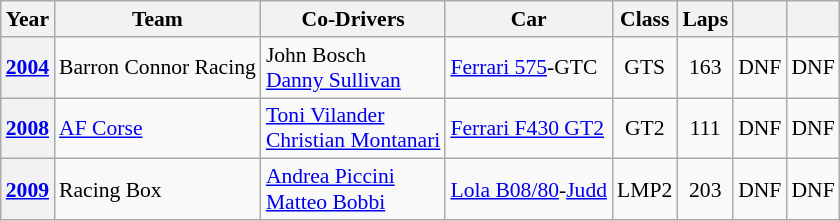<table class="wikitable" style="text-align:center; font-size:90%">
<tr>
<th>Year</th>
<th>Team</th>
<th>Co-Drivers</th>
<th>Car</th>
<th>Class</th>
<th>Laps</th>
<th></th>
<th></th>
</tr>
<tr>
<th><a href='#'>2004</a></th>
<td align="left"> Barron Connor Racing</td>
<td align="left"> John Bosch<br> <a href='#'>Danny Sullivan</a></td>
<td align="left"><a href='#'>Ferrari 575</a>-GTC</td>
<td>GTS</td>
<td>163</td>
<td>DNF</td>
<td>DNF</td>
</tr>
<tr>
<th><a href='#'>2008</a></th>
<td align="left"> <a href='#'>AF Corse</a></td>
<td align="left"> <a href='#'>Toni Vilander</a><br> <a href='#'>Christian Montanari</a></td>
<td align="left"><a href='#'>Ferrari F430 GT2</a></td>
<td>GT2</td>
<td>111</td>
<td>DNF</td>
<td>DNF</td>
</tr>
<tr>
<th><a href='#'>2009</a></th>
<td align="left"> Racing Box</td>
<td align="left"> <a href='#'>Andrea Piccini</a><br> <a href='#'>Matteo Bobbi</a></td>
<td align="left"><a href='#'>Lola B08/80</a>-<a href='#'>Judd</a></td>
<td>LMP2</td>
<td>203</td>
<td>DNF</td>
<td>DNF</td>
</tr>
</table>
